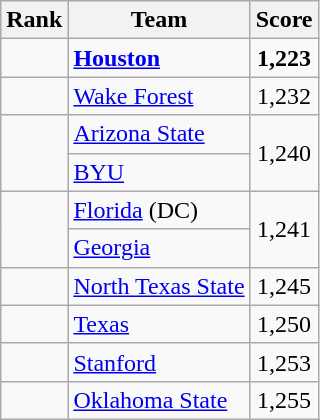<table class="wikitable sortable" style="text-align:center">
<tr>
<th dat-sort-type=number>Rank</th>
<th>Team</th>
<th>Score</th>
</tr>
<tr>
<td></td>
<td align=left><strong><a href='#'>Houston</a></strong></td>
<td><strong>1,223</strong></td>
</tr>
<tr>
<td></td>
<td align=left><a href='#'>Wake Forest</a></td>
<td>1,232</td>
</tr>
<tr>
<td rowspan=2></td>
<td align=left><a href='#'>Arizona State</a></td>
<td rowspan=2>1,240</td>
</tr>
<tr>
<td align=left><a href='#'>BYU</a></td>
</tr>
<tr>
<td rowspan=2></td>
<td align=left><a href='#'>Florida</a> (DC)</td>
<td rowspan=2>1,241</td>
</tr>
<tr>
<td align=left><a href='#'>Georgia</a></td>
</tr>
<tr>
<td></td>
<td align=left><a href='#'>North Texas State</a></td>
<td>1,245</td>
</tr>
<tr>
<td></td>
<td align=left><a href='#'>Texas</a></td>
<td>1,250</td>
</tr>
<tr>
<td></td>
<td align=left><a href='#'>Stanford</a></td>
<td>1,253</td>
</tr>
<tr>
<td></td>
<td align=left><a href='#'>Oklahoma State</a></td>
<td>1,255</td>
</tr>
</table>
